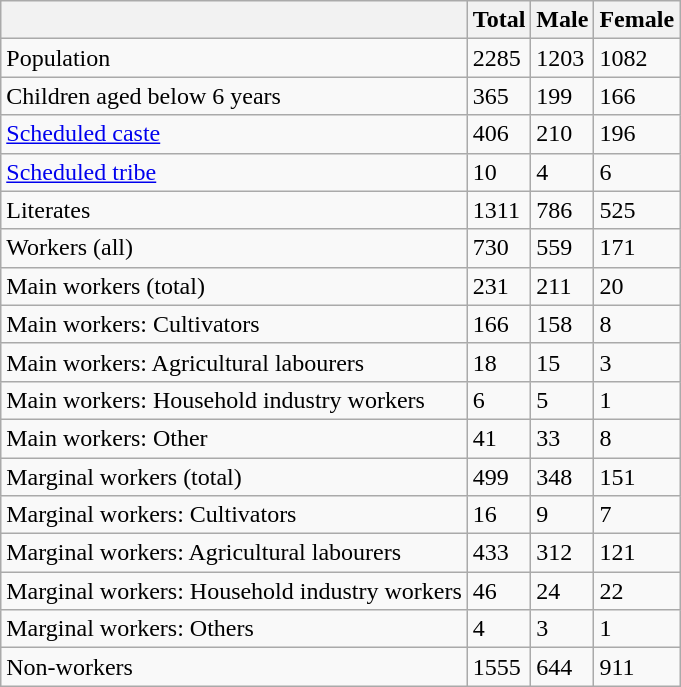<table class="wikitable sortable">
<tr>
<th></th>
<th>Total</th>
<th>Male</th>
<th>Female</th>
</tr>
<tr>
<td>Population</td>
<td>2285</td>
<td>1203</td>
<td>1082</td>
</tr>
<tr>
<td>Children aged below 6 years</td>
<td>365</td>
<td>199</td>
<td>166</td>
</tr>
<tr>
<td><a href='#'>Scheduled caste</a></td>
<td>406</td>
<td>210</td>
<td>196</td>
</tr>
<tr>
<td><a href='#'>Scheduled tribe</a></td>
<td>10</td>
<td>4</td>
<td>6</td>
</tr>
<tr>
<td>Literates</td>
<td>1311</td>
<td>786</td>
<td>525</td>
</tr>
<tr>
<td>Workers (all)</td>
<td>730</td>
<td>559</td>
<td>171</td>
</tr>
<tr>
<td>Main workers (total)</td>
<td>231</td>
<td>211</td>
<td>20</td>
</tr>
<tr>
<td>Main workers: Cultivators</td>
<td>166</td>
<td>158</td>
<td>8</td>
</tr>
<tr>
<td>Main workers: Agricultural labourers</td>
<td>18</td>
<td>15</td>
<td>3</td>
</tr>
<tr>
<td>Main workers: Household industry workers</td>
<td>6</td>
<td>5</td>
<td>1</td>
</tr>
<tr>
<td>Main workers: Other</td>
<td>41</td>
<td>33</td>
<td>8</td>
</tr>
<tr>
<td>Marginal workers (total)</td>
<td>499</td>
<td>348</td>
<td>151</td>
</tr>
<tr>
<td>Marginal workers: Cultivators</td>
<td>16</td>
<td>9</td>
<td>7</td>
</tr>
<tr>
<td>Marginal workers: Agricultural labourers</td>
<td>433</td>
<td>312</td>
<td>121</td>
</tr>
<tr>
<td>Marginal workers: Household industry workers</td>
<td>46</td>
<td>24</td>
<td>22</td>
</tr>
<tr>
<td>Marginal workers: Others</td>
<td>4</td>
<td>3</td>
<td>1</td>
</tr>
<tr>
<td>Non-workers</td>
<td>1555</td>
<td>644</td>
<td>911</td>
</tr>
</table>
